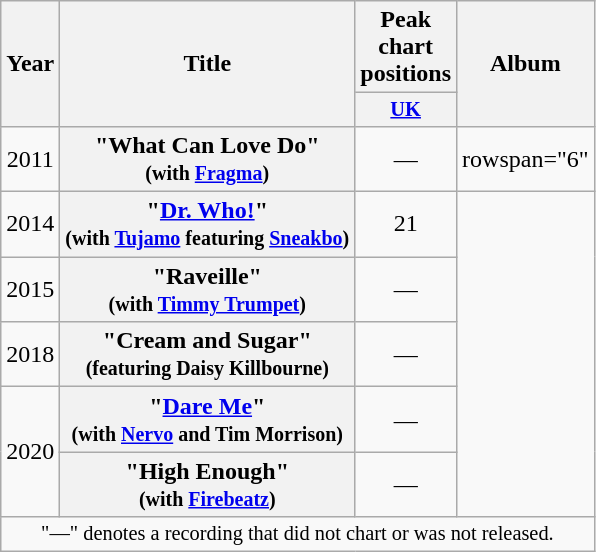<table class="wikitable plainrowheaders" style="text-align:center;">
<tr>
<th scope="col" rowspan="2">Year</th>
<th scope="col" rowspan="2">Title</th>
<th scope="col">Peak chart positions</th>
<th scope="col" rowspan="2">Album</th>
</tr>
<tr>
<th scope="col" style="width:3em;font-size:85%;"><a href='#'>UK</a></th>
</tr>
<tr>
<td>2011</td>
<th scope="row">"What Can Love Do" <br><small>(with <a href='#'>Fragma</a>)</small></th>
<td>—</td>
<td>rowspan="6" </td>
</tr>
<tr>
<td>2014</td>
<th scope="row">"<a href='#'>Dr. Who!</a>" <br><small>(with <a href='#'>Tujamo</a> featuring <a href='#'>Sneakbo</a>)</small></th>
<td>21</td>
</tr>
<tr>
<td>2015</td>
<th scope="row">"Raveille" <br><small>(with <a href='#'>Timmy Trumpet</a>)</small></th>
<td>—</td>
</tr>
<tr>
<td>2018</td>
<th scope="row">"Cream and Sugar" <br><small>(featuring Daisy Killbourne)</small></th>
<td>—</td>
</tr>
<tr>
<td rowspan="2">2020</td>
<th scope="row">"<a href='#'>Dare Me</a>" <br><small>(with <a href='#'>Nervo</a> and Tim Morrison)</small></th>
<td>—</td>
</tr>
<tr>
<th scope="row">"High Enough" <br><small>(with <a href='#'>Firebeatz</a>)</small></th>
<td>—</td>
</tr>
<tr>
<td colspan="4" style="font-size:85%">"—" denotes a recording that did not chart or was not released.</td>
</tr>
</table>
